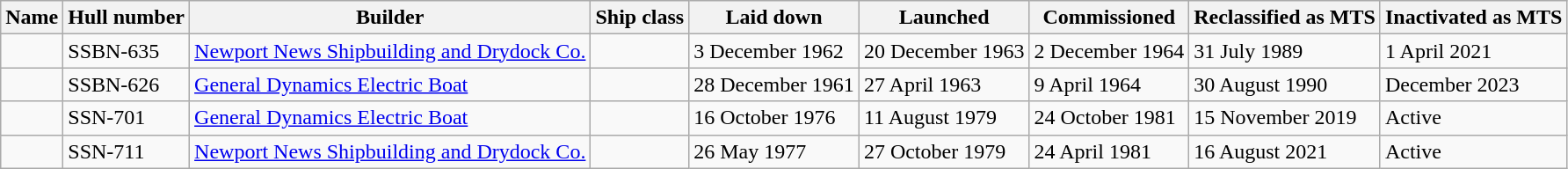<table class="sortable wikitable">
<tr>
<th>Name</th>
<th>Hull number</th>
<th>Builder</th>
<th>Ship class</th>
<th>Laid down</th>
<th>Launched</th>
<th>Commissioned</th>
<th>Reclassified as MTS</th>
<th>Inactivated as MTS</th>
</tr>
<tr>
<td></td>
<td>SSBN-635</td>
<td><a href='#'>Newport News Shipbuilding and Drydock Co.</a></td>
<td></td>
<td>3 December 1962</td>
<td>20 December 1963</td>
<td>2 December 1964</td>
<td>31 July 1989</td>
<td>1 April 2021</td>
</tr>
<tr>
<td></td>
<td>SSBN-626</td>
<td><a href='#'>General Dynamics Electric Boat</a></td>
<td></td>
<td>28 December 1961</td>
<td>27 April 1963</td>
<td>9 April 1964</td>
<td>30 August 1990</td>
<td>December 2023</td>
</tr>
<tr>
<td></td>
<td>SSN-701</td>
<td><a href='#'>General Dynamics Electric Boat</a></td>
<td></td>
<td>16 October 1976</td>
<td>11 August 1979</td>
<td>24 October 1981</td>
<td>15 November 2019</td>
<td>Active</td>
</tr>
<tr>
<td></td>
<td>SSN-711</td>
<td><a href='#'>Newport News Shipbuilding and Drydock Co.</a></td>
<td></td>
<td>26 May 1977</td>
<td>27 October 1979</td>
<td>24 April 1981</td>
<td>16 August 2021</td>
<td>Active</td>
</tr>
</table>
